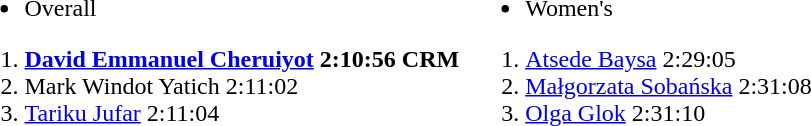<table>
<tr>
<td valign=top><br><ul><li>Overall</li></ul><ol><li> <strong><a href='#'>David Emmanuel Cheruiyot</a> 2:10:56 CRM</strong></li><li> Mark Windot Yatich 2:11:02</li><li> <a href='#'>Tariku Jufar</a> 2:11:04</li></ol></td>
<td valign=top><br><ul><li>Women's</li></ul><ol><li> <a href='#'>Atsede Baysa</a> 2:29:05</li><li> <a href='#'>Małgorzata Sobańska</a> 2:31:08</li><li> <a href='#'>Olga Glok</a> 2:31:10</li></ol></td>
</tr>
</table>
